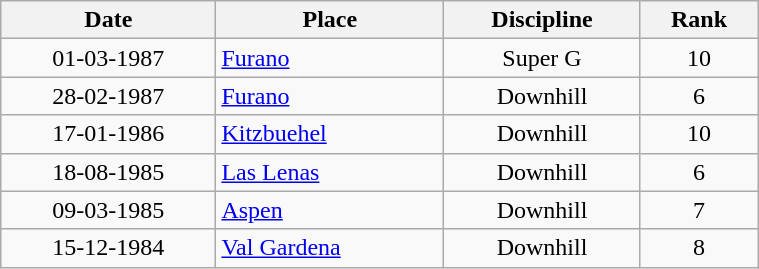<table class="wikitable" width=40% style="font-size:100%; text-align:center;">
<tr>
<th>Date</th>
<th>Place</th>
<th>Discipline</th>
<th>Rank</th>
</tr>
<tr>
<td>01-03-1987</td>
<td align=left> <a href='#'>Furano</a></td>
<td>Super G</td>
<td>10</td>
</tr>
<tr>
<td>28-02-1987</td>
<td align=left> <a href='#'>Furano</a></td>
<td>Downhill</td>
<td>6</td>
</tr>
<tr>
<td>17-01-1986</td>
<td align=left> <a href='#'>Kitzbuehel</a></td>
<td>Downhill</td>
<td>10</td>
</tr>
<tr>
<td>18-08-1985</td>
<td align=left> <a href='#'>Las Lenas</a></td>
<td>Downhill</td>
<td>6</td>
</tr>
<tr>
<td>09-03-1985</td>
<td align=left> <a href='#'>Aspen</a></td>
<td>Downhill</td>
<td>7</td>
</tr>
<tr>
<td>15-12-1984</td>
<td align=left> <a href='#'>Val Gardena</a></td>
<td>Downhill</td>
<td>8</td>
</tr>
</table>
